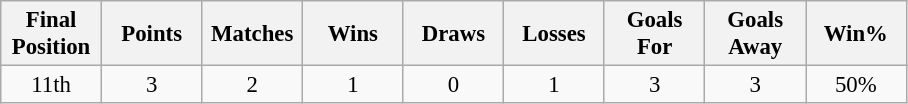<table class="wikitable" style="font-size: 95%; text-align: center;">
<tr>
<th width=60>Final Position</th>
<th width=60>Points</th>
<th width=60>Matches</th>
<th width=60>Wins</th>
<th width=60>Draws</th>
<th width=60>Losses</th>
<th width=60>Goals For</th>
<th width=60>Goals Away</th>
<th width=60>Win%</th>
</tr>
<tr>
<td>11th</td>
<td>3</td>
<td>2</td>
<td>1</td>
<td>0</td>
<td>1</td>
<td>3</td>
<td>3</td>
<td>50%</td>
</tr>
</table>
